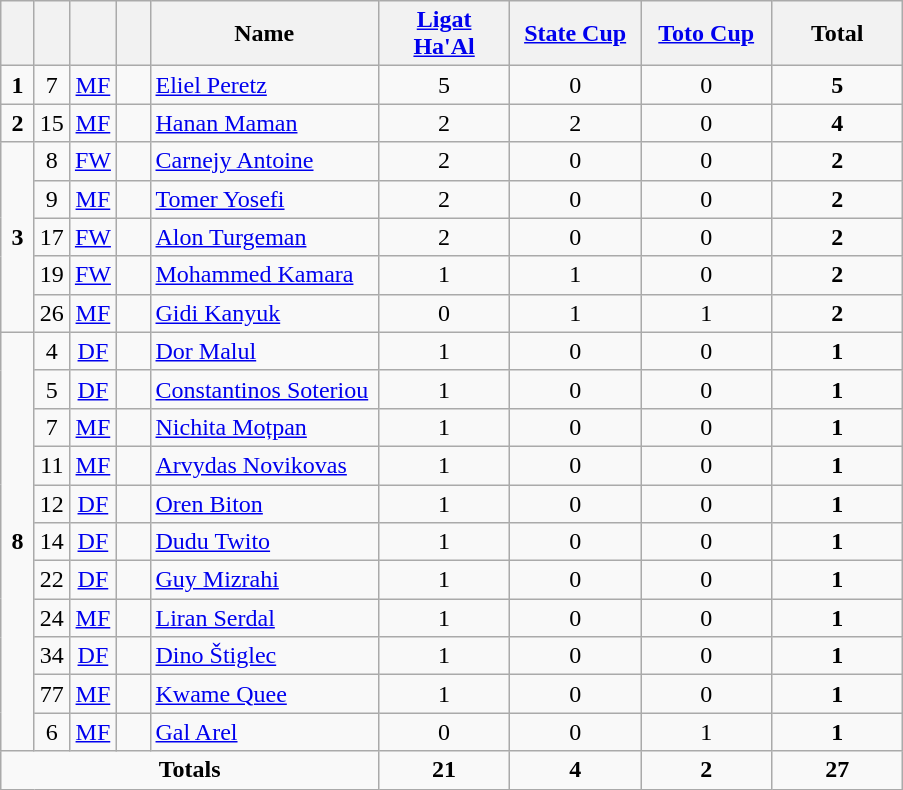<table class="wikitable" style="text-align:center">
<tr>
<th width=15></th>
<th width=15></th>
<th width=15></th>
<th width=15></th>
<th width=145>Name</th>
<th width=80><a href='#'>Ligat Ha'Al</a></th>
<th width=80><a href='#'>State Cup</a></th>
<th width=80><a href='#'>Toto Cup</a></th>
<th width=80>Total</th>
</tr>
<tr>
<td><strong>1</strong></td>
<td>7</td>
<td><a href='#'>MF</a></td>
<td></td>
<td align=left><a href='#'>Eliel Peretz</a></td>
<td>5</td>
<td>0</td>
<td>0</td>
<td><strong>5</strong></td>
</tr>
<tr>
<td><strong>2</strong></td>
<td>15</td>
<td><a href='#'>MF</a></td>
<td></td>
<td align=left><a href='#'>Hanan Maman</a></td>
<td>2</td>
<td>2</td>
<td>0</td>
<td><strong>4</strong></td>
</tr>
<tr>
<td rowspan=5><strong>3</strong></td>
<td>8</td>
<td><a href='#'>FW</a></td>
<td></td>
<td align=left><a href='#'>Carnejy Antoine</a></td>
<td>2</td>
<td>0</td>
<td>0</td>
<td><strong>2</strong></td>
</tr>
<tr>
<td>9</td>
<td><a href='#'>MF</a></td>
<td></td>
<td align=left><a href='#'>Tomer Yosefi</a></td>
<td>2</td>
<td>0</td>
<td>0</td>
<td><strong>2</strong></td>
</tr>
<tr>
<td>17</td>
<td><a href='#'>FW</a></td>
<td></td>
<td align=left><a href='#'>Alon Turgeman</a></td>
<td>2</td>
<td>0</td>
<td>0</td>
<td><strong>2</strong></td>
</tr>
<tr>
<td>19</td>
<td><a href='#'>FW</a></td>
<td></td>
<td align=left><a href='#'>Mohammed Kamara</a></td>
<td>1</td>
<td>1</td>
<td>0</td>
<td><strong>2</strong></td>
</tr>
<tr>
<td>26</td>
<td><a href='#'>MF</a></td>
<td></td>
<td align=left><a href='#'>Gidi Kanyuk</a></td>
<td>0</td>
<td>1</td>
<td>1</td>
<td><strong>2</strong></td>
</tr>
<tr>
<td rowspan=11><strong>8</strong></td>
<td>4</td>
<td><a href='#'>DF</a></td>
<td></td>
<td align=left><a href='#'>Dor Malul</a></td>
<td>1</td>
<td>0</td>
<td>0</td>
<td><strong>1</strong></td>
</tr>
<tr>
<td>5</td>
<td><a href='#'>DF</a></td>
<td></td>
<td align=left><a href='#'>Constantinos Soteriou</a></td>
<td>1</td>
<td>0</td>
<td>0</td>
<td><strong>1</strong></td>
</tr>
<tr>
<td>7</td>
<td><a href='#'>MF</a></td>
<td></td>
<td align=left><a href='#'>Nichita Moțpan</a></td>
<td>1</td>
<td>0</td>
<td>0</td>
<td><strong>1</strong></td>
</tr>
<tr>
<td>11</td>
<td><a href='#'>MF</a></td>
<td></td>
<td align=left><a href='#'>Arvydas Novikovas</a></td>
<td>1</td>
<td>0</td>
<td>0</td>
<td><strong>1</strong></td>
</tr>
<tr>
<td>12</td>
<td><a href='#'>DF</a></td>
<td></td>
<td align=left><a href='#'>Oren Biton</a></td>
<td>1</td>
<td>0</td>
<td>0</td>
<td><strong>1</strong></td>
</tr>
<tr>
<td>14</td>
<td><a href='#'>DF</a></td>
<td></td>
<td align=left><a href='#'>Dudu Twito</a></td>
<td>1</td>
<td>0</td>
<td>0</td>
<td><strong>1</strong></td>
</tr>
<tr>
<td>22</td>
<td><a href='#'>DF</a></td>
<td></td>
<td align=left><a href='#'>Guy Mizrahi</a></td>
<td>1</td>
<td>0</td>
<td>0</td>
<td><strong>1</strong></td>
</tr>
<tr>
<td>24</td>
<td><a href='#'>MF</a></td>
<td></td>
<td align=left><a href='#'>Liran Serdal</a></td>
<td>1</td>
<td>0</td>
<td>0</td>
<td><strong>1</strong></td>
</tr>
<tr>
<td>34</td>
<td><a href='#'>DF</a></td>
<td></td>
<td align=left><a href='#'>Dino Štiglec</a></td>
<td>1</td>
<td>0</td>
<td>0</td>
<td><strong>1</strong></td>
</tr>
<tr>
<td>77</td>
<td><a href='#'>MF</a></td>
<td></td>
<td align=left><a href='#'>Kwame Quee</a></td>
<td>1</td>
<td>0</td>
<td>0</td>
<td><strong>1</strong></td>
</tr>
<tr>
<td>6</td>
<td><a href='#'>MF</a></td>
<td></td>
<td align=left><a href='#'>Gal Arel</a></td>
<td>0</td>
<td>0</td>
<td>1</td>
<td><strong>1</strong></td>
</tr>
<tr>
<td colspan=5><strong>Totals</strong></td>
<td><strong>21</strong></td>
<td><strong>4</strong></td>
<td><strong>2</strong></td>
<td><strong>27</strong></td>
</tr>
</table>
